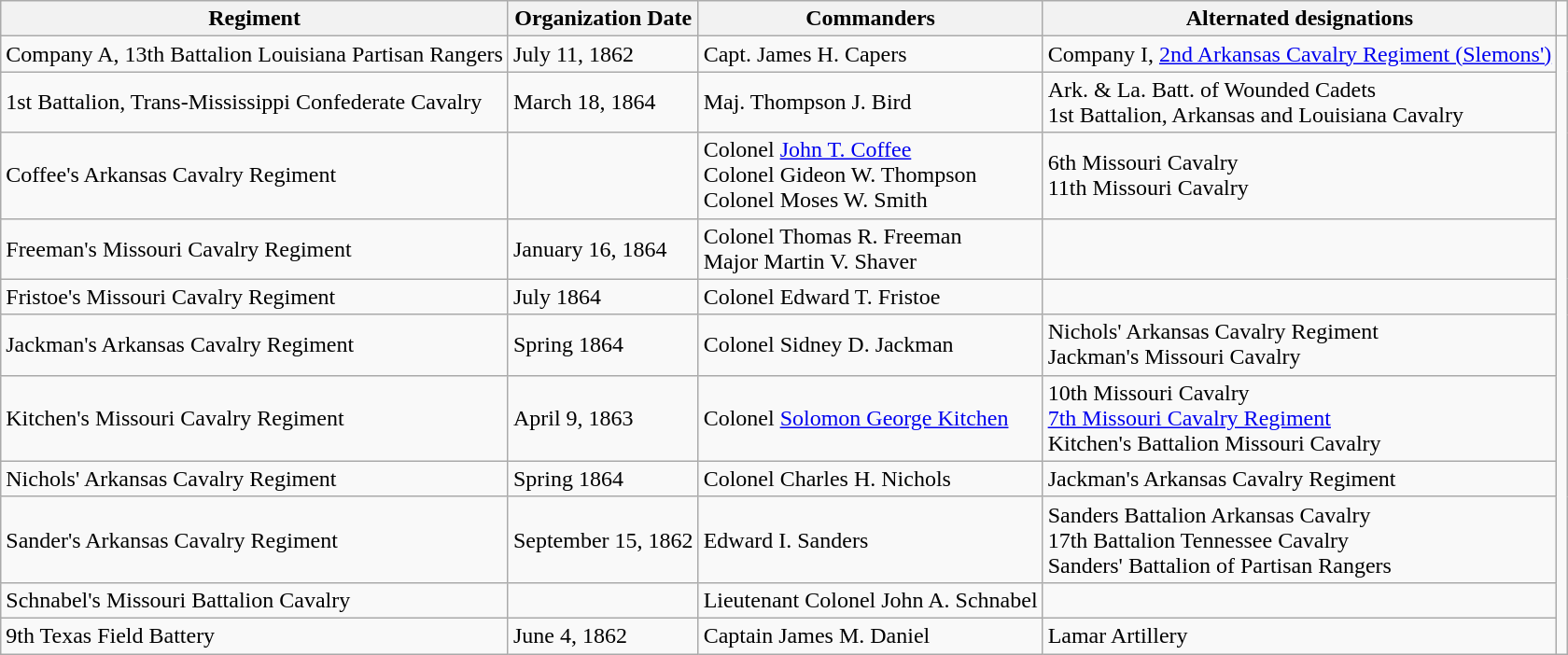<table class="wikitable sortable">
<tr>
<th>Regiment</th>
<th>Organization Date</th>
<th>Commanders</th>
<th>Alternated designations</th>
<td></td>
</tr>
<tr>
<td>Company A, 13th Battalion Louisiana Partisan Rangers </td>
<td>July 11, 1862</td>
<td>Capt. James H. Capers</td>
<td>Company I, <a href='#'>2nd Arkansas Cavalry Regiment (Slemons') </a></td>
</tr>
<tr>
<td>1st Battalion, Trans-Mississippi Confederate Cavalry</td>
<td>March 18, 1864</td>
<td>Maj. Thompson J. Bird</td>
<td>Ark. & La. Batt. of Wounded Cadets<br>1st Battalion, Arkansas and Louisiana Cavalry</td>
</tr>
<tr>
<td>Coffee's Arkansas Cavalry Regiment</td>
<td></td>
<td>Colonel <a href='#'>John T. Coffee</a><br>Colonel Gideon W. Thompson<br>Colonel Moses W. Smith</td>
<td>6th Missouri Cavalry<br>11th Missouri Cavalry</td>
</tr>
<tr>
<td>Freeman's Missouri Cavalry Regiment</td>
<td>January 16, 1864</td>
<td>Colonel Thomas R. Freeman<br>Major Martin V. Shaver</td>
<td></td>
</tr>
<tr>
<td>Fristoe's Missouri Cavalry Regiment </td>
<td>July 1864</td>
<td>Colonel Edward T. Fristoe</td>
<td></td>
</tr>
<tr>
<td>Jackman's Arkansas Cavalry Regiment</td>
<td>Spring 1864</td>
<td>Colonel Sidney D. Jackman</td>
<td>Nichols' Arkansas Cavalry Regiment<br>Jackman's Missouri Cavalry</td>
</tr>
<tr>
<td>Kitchen's Missouri Cavalry Regiment</td>
<td>April 9, 1863</td>
<td>Colonel <a href='#'>Solomon George Kitchen</a></td>
<td>10th Missouri Cavalry<br><a href='#'>7th Missouri Cavalry Regiment</a><br>Kitchen's Battalion Missouri Cavalry</td>
</tr>
<tr>
<td>Nichols' Arkansas Cavalry Regiment</td>
<td>Spring 1864</td>
<td>Colonel Charles H. Nichols</td>
<td>Jackman's Arkansas Cavalry Regiment</td>
</tr>
<tr>
<td>Sander's Arkansas Cavalry Regiment</td>
<td>September 15, 1862</td>
<td>Edward I. Sanders</td>
<td>Sanders Battalion Arkansas Cavalry<br>17th Battalion Tennessee Cavalry<br>Sanders' Battalion of Partisan Rangers</td>
</tr>
<tr>
<td>Schnabel's Missouri Battalion Cavalry</td>
<td></td>
<td>Lieutenant Colonel John A. Schnabel</td>
<td></td>
</tr>
<tr>
<td>9th Texas Field Battery</td>
<td>June 4, 1862</td>
<td>Captain James M. Daniel</td>
<td>Lamar Artillery</td>
</tr>
</table>
